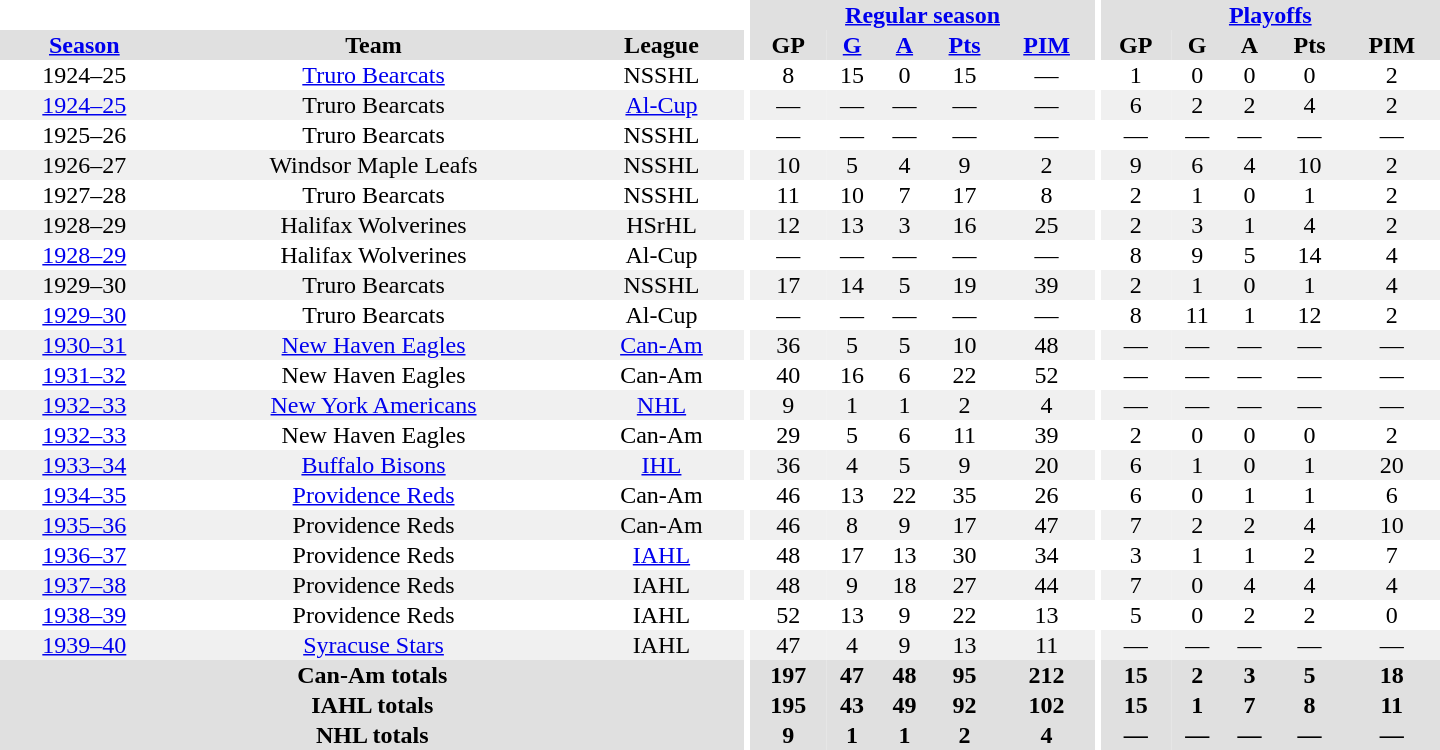<table border="0" cellpadding="1" cellspacing="0" style="text-align:center; width:60em">
<tr bgcolor="#e0e0e0">
<th colspan="3" bgcolor="#ffffff"></th>
<th rowspan="100" bgcolor="#ffffff"></th>
<th colspan="5"><a href='#'>Regular season</a></th>
<th rowspan="100" bgcolor="#ffffff"></th>
<th colspan="5"><a href='#'>Playoffs</a></th>
</tr>
<tr bgcolor="#e0e0e0">
<th><a href='#'>Season</a></th>
<th>Team</th>
<th>League</th>
<th>GP</th>
<th><a href='#'>G</a></th>
<th><a href='#'>A</a></th>
<th><a href='#'>Pts</a></th>
<th><a href='#'>PIM</a></th>
<th>GP</th>
<th>G</th>
<th>A</th>
<th>Pts</th>
<th>PIM</th>
</tr>
<tr>
<td>1924–25</td>
<td><a href='#'>Truro Bearcats</a></td>
<td>NSSHL</td>
<td>8</td>
<td>15</td>
<td>0</td>
<td>15</td>
<td>—</td>
<td>1</td>
<td>0</td>
<td>0</td>
<td>0</td>
<td>2</td>
</tr>
<tr bgcolor="#f0f0f0">
<td><a href='#'>1924–25</a></td>
<td>Truro Bearcats</td>
<td><a href='#'>Al-Cup</a></td>
<td>—</td>
<td>—</td>
<td>—</td>
<td>—</td>
<td>—</td>
<td>6</td>
<td>2</td>
<td>2</td>
<td>4</td>
<td>2</td>
</tr>
<tr>
<td>1925–26</td>
<td>Truro Bearcats</td>
<td>NSSHL</td>
<td>—</td>
<td>—</td>
<td>—</td>
<td>—</td>
<td>—</td>
<td>—</td>
<td>—</td>
<td>—</td>
<td>—</td>
<td>—</td>
</tr>
<tr bgcolor="#f0f0f0">
<td>1926–27</td>
<td>Windsor Maple Leafs</td>
<td>NSSHL</td>
<td>10</td>
<td>5</td>
<td>4</td>
<td>9</td>
<td>2</td>
<td>9</td>
<td>6</td>
<td>4</td>
<td>10</td>
<td>2</td>
</tr>
<tr>
<td>1927–28</td>
<td>Truro Bearcats</td>
<td>NSSHL</td>
<td>11</td>
<td>10</td>
<td>7</td>
<td>17</td>
<td>8</td>
<td>2</td>
<td>1</td>
<td>0</td>
<td>1</td>
<td>2</td>
</tr>
<tr bgcolor="#f0f0f0">
<td>1928–29</td>
<td>Halifax Wolverines</td>
<td>HSrHL</td>
<td>12</td>
<td>13</td>
<td>3</td>
<td>16</td>
<td>25</td>
<td>2</td>
<td>3</td>
<td>1</td>
<td>4</td>
<td>2</td>
</tr>
<tr>
<td><a href='#'>1928–29</a></td>
<td>Halifax Wolverines</td>
<td>Al-Cup</td>
<td>—</td>
<td>—</td>
<td>—</td>
<td>—</td>
<td>—</td>
<td>8</td>
<td>9</td>
<td>5</td>
<td>14</td>
<td>4</td>
</tr>
<tr bgcolor="#f0f0f0">
<td>1929–30</td>
<td>Truro Bearcats</td>
<td>NSSHL</td>
<td>17</td>
<td>14</td>
<td>5</td>
<td>19</td>
<td>39</td>
<td>2</td>
<td>1</td>
<td>0</td>
<td>1</td>
<td>4</td>
</tr>
<tr>
<td><a href='#'>1929–30</a></td>
<td>Truro Bearcats</td>
<td>Al-Cup</td>
<td>—</td>
<td>—</td>
<td>—</td>
<td>—</td>
<td>—</td>
<td>8</td>
<td>11</td>
<td>1</td>
<td>12</td>
<td>2</td>
</tr>
<tr bgcolor="#f0f0f0">
<td><a href='#'>1930–31</a></td>
<td><a href='#'>New Haven Eagles</a></td>
<td><a href='#'>Can-Am</a></td>
<td>36</td>
<td>5</td>
<td>5</td>
<td>10</td>
<td>48</td>
<td>—</td>
<td>—</td>
<td>—</td>
<td>—</td>
<td>—</td>
</tr>
<tr>
<td><a href='#'>1931–32</a></td>
<td>New Haven Eagles</td>
<td>Can-Am</td>
<td>40</td>
<td>16</td>
<td>6</td>
<td>22</td>
<td>52</td>
<td>—</td>
<td>—</td>
<td>—</td>
<td>—</td>
<td>—</td>
</tr>
<tr bgcolor="#f0f0f0">
<td><a href='#'>1932–33</a></td>
<td><a href='#'>New York Americans</a></td>
<td><a href='#'>NHL</a></td>
<td>9</td>
<td>1</td>
<td>1</td>
<td>2</td>
<td>4</td>
<td>—</td>
<td>—</td>
<td>—</td>
<td>—</td>
<td>—</td>
</tr>
<tr>
<td><a href='#'>1932–33</a></td>
<td>New Haven Eagles</td>
<td>Can-Am</td>
<td>29</td>
<td>5</td>
<td>6</td>
<td>11</td>
<td>39</td>
<td>2</td>
<td>0</td>
<td>0</td>
<td>0</td>
<td>2</td>
</tr>
<tr bgcolor="#f0f0f0">
<td><a href='#'>1933–34</a></td>
<td><a href='#'>Buffalo Bisons</a></td>
<td><a href='#'>IHL</a></td>
<td>36</td>
<td>4</td>
<td>5</td>
<td>9</td>
<td>20</td>
<td>6</td>
<td>1</td>
<td>0</td>
<td>1</td>
<td>20</td>
</tr>
<tr>
<td><a href='#'>1934–35</a></td>
<td><a href='#'>Providence Reds</a></td>
<td>Can-Am</td>
<td>46</td>
<td>13</td>
<td>22</td>
<td>35</td>
<td>26</td>
<td>6</td>
<td>0</td>
<td>1</td>
<td>1</td>
<td>6</td>
</tr>
<tr bgcolor="#f0f0f0">
<td><a href='#'>1935–36</a></td>
<td>Providence Reds</td>
<td>Can-Am</td>
<td>46</td>
<td>8</td>
<td>9</td>
<td>17</td>
<td>47</td>
<td>7</td>
<td>2</td>
<td>2</td>
<td>4</td>
<td>10</td>
</tr>
<tr>
<td><a href='#'>1936–37</a></td>
<td>Providence Reds</td>
<td><a href='#'>IAHL</a></td>
<td>48</td>
<td>17</td>
<td>13</td>
<td>30</td>
<td>34</td>
<td>3</td>
<td>1</td>
<td>1</td>
<td>2</td>
<td>7</td>
</tr>
<tr bgcolor="#f0f0f0">
<td><a href='#'>1937–38</a></td>
<td>Providence Reds</td>
<td>IAHL</td>
<td>48</td>
<td>9</td>
<td>18</td>
<td>27</td>
<td>44</td>
<td>7</td>
<td>0</td>
<td>4</td>
<td>4</td>
<td>4</td>
</tr>
<tr>
<td><a href='#'>1938–39</a></td>
<td>Providence Reds</td>
<td>IAHL</td>
<td>52</td>
<td>13</td>
<td>9</td>
<td>22</td>
<td>13</td>
<td>5</td>
<td>0</td>
<td>2</td>
<td>2</td>
<td>0</td>
</tr>
<tr bgcolor="#f0f0f0">
<td><a href='#'>1939–40</a></td>
<td><a href='#'>Syracuse Stars</a></td>
<td>IAHL</td>
<td>47</td>
<td>4</td>
<td>9</td>
<td>13</td>
<td>11</td>
<td>—</td>
<td>—</td>
<td>—</td>
<td>—</td>
<td>—</td>
</tr>
<tr bgcolor="#e0e0e0">
<th colspan="3">Can-Am totals</th>
<th>197</th>
<th>47</th>
<th>48</th>
<th>95</th>
<th>212</th>
<th>15</th>
<th>2</th>
<th>3</th>
<th>5</th>
<th>18</th>
</tr>
<tr bgcolor="#e0e0e0">
<th colspan="3">IAHL totals</th>
<th>195</th>
<th>43</th>
<th>49</th>
<th>92</th>
<th>102</th>
<th>15</th>
<th>1</th>
<th>7</th>
<th>8</th>
<th>11</th>
</tr>
<tr bgcolor="#e0e0e0">
<th colspan="3">NHL totals</th>
<th>9</th>
<th>1</th>
<th>1</th>
<th>2</th>
<th>4</th>
<th>—</th>
<th>—</th>
<th>—</th>
<th>—</th>
<th>—</th>
</tr>
</table>
